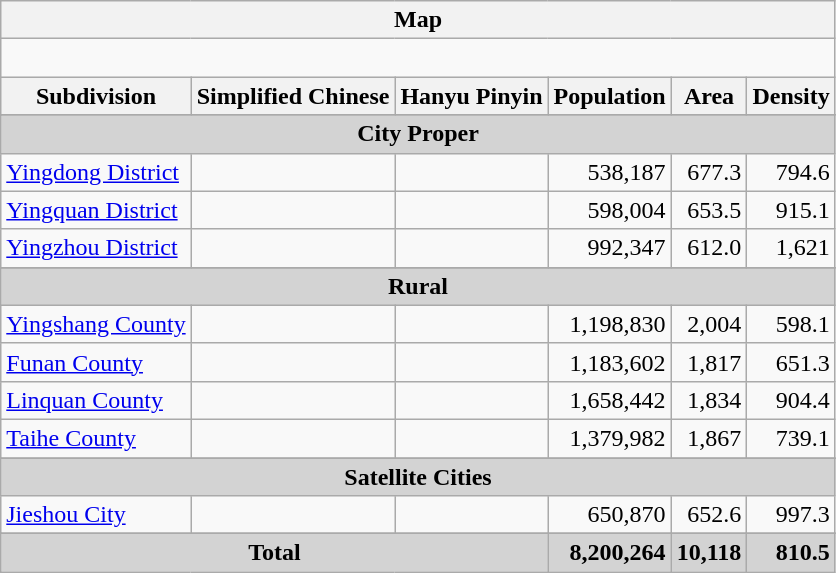<table class="wikitable">
<tr>
<th colspan="6">Map</th>
</tr>
<tr>
<td colspan="6"><div><br> 









</div></td>
</tr>
<tr>
<th align=left>Subdivision</th>
<th align=left>Simplified Chinese</th>
<th align=left>Hanyu Pinyin</th>
<th align=left>Population </th>
<th align=left>Area </th>
<th align=left>Density </th>
</tr>
<tr>
</tr>
<tr style="background:#d3d3d3;">
<td colspan="6"  style="text-align:center; "><strong>City Proper</strong></td>
</tr>
<tr>
<td align=left><a href='#'>Yingdong District</a></td>
<td align=left></td>
<td align=left></td>
<td align=right>538,187</td>
<td align=right>677.3</td>
<td align=right>794.6</td>
</tr>
<tr>
<td align=left><a href='#'>Yingquan District</a></td>
<td align=left></td>
<td align=left></td>
<td align=right>598,004</td>
<td align=right>653.5</td>
<td align=right>915.1</td>
</tr>
<tr>
<td align=left><a href='#'>Yingzhou District</a></td>
<td align=left></td>
<td align=left></td>
<td align=right>992,347</td>
<td align=right>612.0</td>
<td align=right>1,621</td>
</tr>
<tr>
</tr>
<tr style="background:#d3d3d3;">
<td colspan="6"  style="text-align:center; "><strong>Rural</strong></td>
</tr>
<tr>
<td align=left><a href='#'>Yingshang County</a></td>
<td align=left></td>
<td align=left></td>
<td align=right>1,198,830</td>
<td align=right>2,004</td>
<td align=right>598.1</td>
</tr>
<tr>
<td align=left><a href='#'>Funan County</a></td>
<td align=left></td>
<td align=left></td>
<td align=right>1,183,602</td>
<td align=right>1,817</td>
<td align=right>651.3</td>
</tr>
<tr>
<td align=left><a href='#'>Linquan County</a></td>
<td align=left></td>
<td align=left></td>
<td align=right>1,658,442</td>
<td align=right>1,834</td>
<td align=right>904.4</td>
</tr>
<tr>
<td align=left><a href='#'>Taihe County</a></td>
<td align=left></td>
<td align=left></td>
<td align=right>1,379,982</td>
<td align=right>1,867</td>
<td align=right>739.1</td>
</tr>
<tr>
</tr>
<tr style="background:#d3d3d3;">
<td colspan="6"  style="text-align:center; "><strong>Satellite Cities</strong></td>
</tr>
<tr>
<td align=left><a href='#'>Jieshou City</a></td>
<td align=left></td>
<td align=left></td>
<td align=right>650,870</td>
<td align=right>652.6</td>
<td align=right>997.3</td>
</tr>
<tr>
</tr>
<tr style="background:#d3d3d3;">
<td colspan="3" style="text-align:center; "><strong>Total</strong></td>
<td align=right><strong>8,200,264</strong></td>
<td align=right><strong>10,118</strong></td>
<td align=right><strong>810.5</strong></td>
</tr>
</table>
